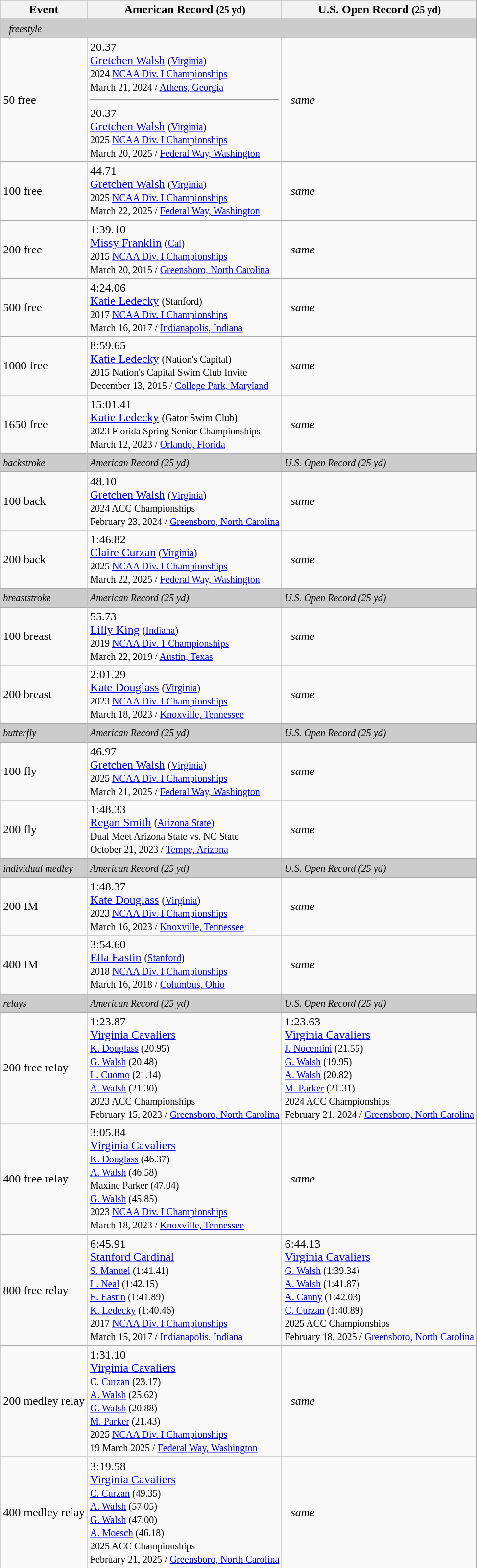<table class="wikitable">
<tr>
<th>Event</th>
<th>American Record <small>(25 yd)</small></th>
<th>U.S. Open Record <small>(25 yd)</small></th>
</tr>
<tr>
<td bgcolor="#cccccc" colspan=3>  <small><em>freestyle</em></small></td>
</tr>
<tr>
<td>50 free</td>
<td>20.37 <br> <a href='#'>Gretchen Walsh</a> <small>(<a href='#'>Virginia</a>) <br> 2024 <a href='#'>NCAA Div. I Championships</a> <br> March 21, 2024 / <a href='#'>Athens, Georgia</a> </small><br><hr> 20.37 <br> <a href='#'>Gretchen Walsh</a> <small>(<a href='#'>Virginia</a>) <br> 2025 <a href='#'>NCAA Div. I Championships</a> <br> March 20, 2025 / <a href='#'>Federal Way, Washington</a> </small></td>
<td>  <em>same</em></td>
</tr>
<tr>
<td>100 free</td>
<td>44.71 <br> <a href='#'>Gretchen Walsh</a> <small>(<a href='#'>Virginia</a>) <br> 2025 <a href='#'>NCAA Div. I Championships</a> <br> March 22, 2025 / <a href='#'>Federal Way, Washington</a> </small></td>
<td>  <em>same</em></td>
</tr>
<tr>
<td>200 free</td>
<td>1:39.10 <br> <a href='#'>Missy Franklin</a> <small>(<a href='#'>Cal</a>) <br> 2015 <a href='#'>NCAA Div. I Championships</a> <br> March 20, 2015 / <a href='#'>Greensboro, North Carolina</a> </small></td>
<td>  <em>same</em></td>
</tr>
<tr>
<td>500 free</td>
<td>4:24.06 <br> <a href='#'>Katie Ledecky</a> <small>(Stanford) <br> 2017 <a href='#'>NCAA Div. I Championships</a> <br> March 16, 2017 / <a href='#'>Indianapolis, Indiana</a> </small></td>
<td>  <em>same</em></td>
</tr>
<tr>
<td>1000 free</td>
<td>8:59.65 <br> <a href='#'>Katie Ledecky</a> <small> (Nation's Capital) <br> 2015 Nation's Capital Swim Club Invite <br> December 13, 2015 / <a href='#'>College Park, Maryland</a> </small></td>
<td>  <em>same</em></td>
</tr>
<tr>
<td>1650 free</td>
<td>15:01.41 <br> <a href='#'>Katie Ledecky</a> <small> (Gator Swim Club) <br> 2023 Florida Spring Senior Championships <br> March 12, 2023 / <a href='#'>Orlando, Florida</a> </small></td>
<td>  <em>same</em></td>
</tr>
<tr bgcolor="#cccccc">
<td><small><em>backstroke</em></small></td>
<td><small><em>American Record (25 yd)</em></small></td>
<td><small><em>U.S. Open Record (25 yd)</em></small></td>
</tr>
<tr>
<td>100 back</td>
<td>48.10<br> <a href='#'>Gretchen Walsh</a> <small>(<a href='#'>Virginia</a>) <br> 2024 ACC Championships <br> February 23, 2024 / <a href='#'>Greensboro, North Carolina</a> </small></td>
<td>  <em>same</em></td>
</tr>
<tr>
<td>200 back</td>
<td>1:46.82 <br> <a href='#'>Claire Curzan</a> <small>(<a href='#'>Virginia</a>) <br> 2025 <a href='#'>NCAA Div. I Championships</a> <br> March 22, 2025 / <a href='#'>Federal Way, Washington</a> </small></td>
<td>  <em>same</em></td>
</tr>
<tr bgcolor="#cccccc">
<td><small><em>breaststroke</em></small></td>
<td><small><em>American Record (25 yd)</em></small></td>
<td><small><em>U.S. Open Record (25 yd)</em></small></td>
</tr>
<tr>
<td>100 breast</td>
<td>55.73 <br> <a href='#'>Lilly King</a> <small>(<a href='#'>Indiana</a>) <br> 2019 <a href='#'>NCAA Div. 1 Championships</a><br> March 22, 2019 / <a href='#'>Austin, Texas</a> </small></td>
<td>  <em>same</em></td>
</tr>
<tr>
<td>200 breast</td>
<td>2:01.29 <br> <a href='#'>Kate Douglass</a> <small>(<a href='#'>Virginia</a>) <br> 2023 <a href='#'>NCAA Div. I Championships</a> <br> March 18, 2023 / <a href='#'>Knoxville, Tennessee</a> </small></td>
<td>  <em>same</em></td>
</tr>
<tr bgcolor="#cccccc">
<td><small><em>butterfly</em></small></td>
<td><small><em>American Record (25 yd)</em></small></td>
<td><small><em>U.S. Open Record (25 yd)</em></small></td>
</tr>
<tr>
<td>100 fly</td>
<td>46.97 <br> <a href='#'>Gretchen Walsh</a> <small>(<a href='#'>Virginia</a>) <br> 2025 <a href='#'>NCAA Div. I Championships</a> <br> March 21, 2025 / <a href='#'>Federal Way, Washington</a> </small></td>
<td>  <em>same</em></td>
</tr>
<tr>
<td>200 fly</td>
<td>1:48.33 <br> <a href='#'>Regan Smith</a> <small>(<a href='#'>Arizona State</a>) <br> Dual Meet Arizona State vs. NC State <br> October 21, 2023 / <a href='#'>Tempe, Arizona</a> </small></td>
<td>  <em>same</em></td>
</tr>
<tr bgcolor="#cccccc">
<td><small><em>individual medley</em></small></td>
<td><small><em>American Record (25 yd)</em></small></td>
<td><small><em>U.S. Open Record (25 yd)</em></small></td>
</tr>
<tr>
<td>200 IM</td>
<td>1:48.37<br> <a href='#'>Kate Douglass</a> <small>(<a href='#'>Virginia</a>) <br>  2023 <a href='#'>NCAA Div. I Championships</a> <br> March 16, 2023 / <a href='#'>Knoxville, Tennessee</a> </small></td>
<td>  <em>same</em></td>
</tr>
<tr>
<td>400 IM</td>
<td>3:54.60 <br> <a href='#'>Ella Eastin</a> <small>(<a href='#'>Stanford</a>) <br> 2018 <a href='#'>NCAA Div. I Championships</a> <br> March 16, 2018 / <a href='#'>Columbus, Ohio</a> </small></td>
<td>  <em>same</em></td>
</tr>
<tr bgcolor="#cccccc">
<td><small><em>relays</em></small></td>
<td><small><em>American Record (25 yd)</em></small></td>
<td><small><em>U.S. Open Record (25 yd)</em></small></td>
</tr>
<tr>
<td>200 free relay</td>
<td>1:23.87<br> <a href='#'>Virginia Cavaliers</a> <small><br><a href='#'>K. Douglass</a> (20.95)<br><a href='#'>G. Walsh</a> (20.48)<br><a href='#'>L. Cuomo</a> (21.14)<br><a href='#'>A. Walsh</a> (21.30) <br> 2023 ACC Championships <br> February 15, 2023 / <a href='#'>Greensboro, North Carolina</a> </small></td>
<td>1:23.63<br> <a href='#'>Virginia Cavaliers</a> <small><br> <a href='#'>J. Nocentini</a> (21.55)<br><a href='#'>G. Walsh</a> (19.95)<br><a href='#'>A. Walsh</a> (20.82)<br><a href='#'>M. Parker</a> (21.31) <br> 2024 ACC Championships <br> February 21, 2024 / <a href='#'>Greensboro, North Carolina</a> </small></td>
</tr>
<tr>
<td>400 free relay</td>
<td>3:05.84<br> <a href='#'>Virginia Cavaliers</a> <small><br> <a href='#'>K. Douglass</a> (46.37)<br><a href='#'>A. Walsh</a> (46.58)<br>Maxine Parker (47.04)<br><a href='#'>G. Walsh</a> (45.85)<br> 2023 <a href='#'>NCAA Div. I Championships</a> <br> March 18, 2023 / <a href='#'>Knoxville, Tennessee</a>  </small></td>
<td>  <em>same</em></td>
</tr>
<tr>
<td>800 free relay</td>
<td>6:45.91 <br> <a href='#'>Stanford Cardinal</a> <small><br> <a href='#'>S. Manuel</a> (1:41.41)<br><a href='#'>L. Neal</a> (1:42.15)<br><a href='#'>E. Eastin</a> (1:41.89)<br><a href='#'>K. Ledecky</a> (1:40.46)<br></small><small> 2017 <a href='#'>NCAA Div. I Championships</a> <br> March 15, 2017 / <a href='#'>Indianapolis, Indiana</a> </small></td>
<td>6:44.13 <br> <a href='#'>Virginia Cavaliers</a> <small><br><a href='#'>G. Walsh</a> (1:39.34)<br><a href='#'>A. Walsh</a> (1:41.87)<br> <a href='#'>A. Canny</a> (1:42.03)<br><a href='#'>C. Curzan</a> (1:40.89) <br> 2025 ACC Championships <br> February 18, 2025 / <a href='#'>Greensboro, North Carolina</a> </small></td>
</tr>
<tr>
<td>200 medley relay</td>
<td>1:31.10 <br><a href='#'>Virginia Cavaliers</a> <small><br><a href='#'>C. Curzan</a> (23.17)<br><a href='#'>A. Walsh</a> (25.62)<br><a href='#'>G. Walsh</a> (20.88)<br><a href='#'>M. Parker</a> (21.43)<br>2025 <a href='#'>NCAA Div. I Championships</a><br>19 March 2025 / <a href='#'>Federal Way, Washington</a></small></td>
<td>  <em>same</em></td>
</tr>
<tr>
<td>400 medley relay</td>
<td>3:19.58 <br> <a href='#'>Virginia Cavaliers</a> <small><br><a href='#'>C. Curzan</a> (49.35)<br><a href='#'>A. Walsh</a> (57.05)<br><a href='#'>G. Walsh</a> (47.00)<br><a href='#'>A. Moesch</a> (46.18)<br> 2025 ACC Championships <br> February 21, 2025 / <a href='#'>Greensboro, North Carolina</a> </small></td>
<td>  <em>same</em></td>
</tr>
<tr>
</tr>
</table>
